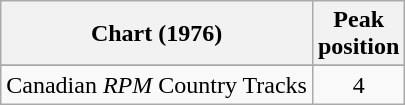<table class="wikitable sortable">
<tr>
<th>Chart (1976)</th>
<th>Peak<br>position</th>
</tr>
<tr>
</tr>
<tr>
<td>Canadian <em>RPM</em> Country Tracks</td>
<td align="center">4</td>
</tr>
</table>
